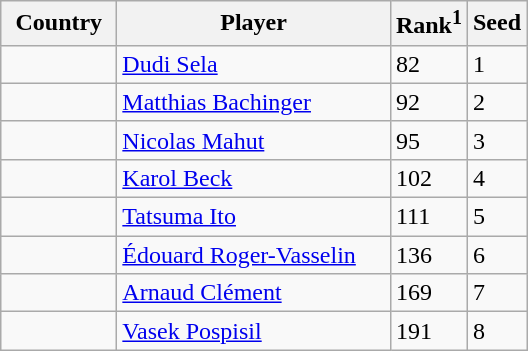<table class="sortable wikitable">
<tr>
<th style="width:70px;">Country</th>
<th style="width:175px;">Player</th>
<th>Rank<sup>1</sup></th>
<th>Seed</th>
</tr>
<tr>
<td></td>
<td><a href='#'>Dudi Sela</a></td>
<td>82</td>
<td>1</td>
</tr>
<tr>
<td></td>
<td><a href='#'>Matthias Bachinger</a></td>
<td>92</td>
<td>2</td>
</tr>
<tr>
<td></td>
<td><a href='#'>Nicolas Mahut</a></td>
<td>95</td>
<td>3</td>
</tr>
<tr>
<td></td>
<td><a href='#'>Karol Beck</a></td>
<td>102</td>
<td>4</td>
</tr>
<tr>
<td></td>
<td><a href='#'>Tatsuma Ito</a></td>
<td>111</td>
<td>5</td>
</tr>
<tr>
<td></td>
<td><a href='#'>Édouard Roger-Vasselin</a></td>
<td>136</td>
<td>6</td>
</tr>
<tr>
<td></td>
<td><a href='#'>Arnaud Clément</a></td>
<td>169</td>
<td>7</td>
</tr>
<tr>
<td></td>
<td><a href='#'>Vasek Pospisil</a></td>
<td>191</td>
<td>8</td>
</tr>
</table>
